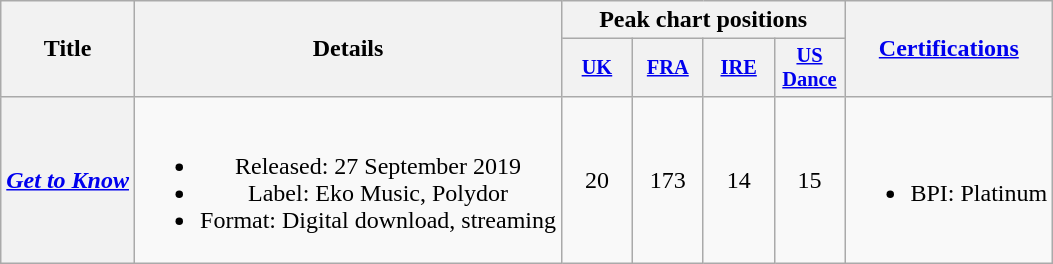<table class="wikitable plainrowheaders" style="text-align:center;">
<tr>
<th scope="col" rowspan="2">Title</th>
<th scope="col" rowspan="2">Details</th>
<th scope="col" colspan="4">Peak chart positions</th>
<th scope="col" rowspan="2"><a href='#'>Certifications</a></th>
</tr>
<tr>
<th scope="col" style="width:3em;font-size:85%;"><a href='#'>UK</a><br></th>
<th scope="col" style="width:3em;font-size:85%;"><a href='#'>FRA</a><br></th>
<th scope="col" style="width:3em;font-size:85%;"><a href='#'>IRE</a><br></th>
<th scope="col" style="width:3em;font-size:85%;"><a href='#'>US<br>Dance</a><br></th>
</tr>
<tr>
<th scope="row"><em><a href='#'>Get to Know</a></em></th>
<td><br><ul><li>Released: 27 September 2019</li><li>Label: Eko Music, Polydor</li><li>Format: Digital download, streaming</li></ul></td>
<td>20</td>
<td>173</td>
<td>14</td>
<td>15</td>
<td><br><ul><li>BPI: Platinum</li></ul></td>
</tr>
</table>
